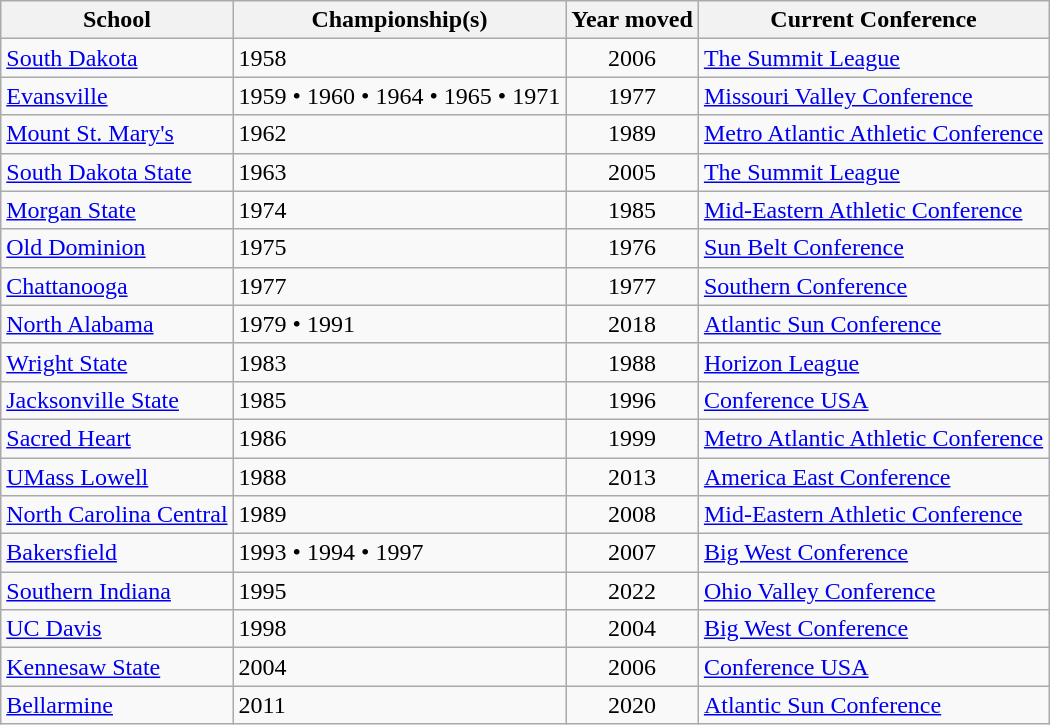<table class="wikitable">
<tr>
<th>School</th>
<th>Championship(s)</th>
<th>Year moved</th>
<th>Current Conference</th>
</tr>
<tr>
<td><a href='#'>South Dakota</a></td>
<td>1958</td>
<td align=center>2006</td>
<td><a href='#'>The Summit League</a></td>
</tr>
<tr>
<td><a href='#'>Evansville</a></td>
<td>1959 • 1960 • 1964 • 1965 • 1971</td>
<td align=center>1977</td>
<td><a href='#'>Missouri Valley Conference</a></td>
</tr>
<tr>
<td><a href='#'>Mount St. Mary's</a></td>
<td>1962</td>
<td align=center>1989</td>
<td><a href='#'>Metro Atlantic Athletic Conference</a></td>
</tr>
<tr>
<td><a href='#'>South Dakota State</a></td>
<td>1963</td>
<td align=center>2005</td>
<td><a href='#'>The Summit League</a></td>
</tr>
<tr>
<td><a href='#'>Morgan State</a></td>
<td>1974</td>
<td align=center>1985</td>
<td><a href='#'>Mid-Eastern Athletic Conference</a></td>
</tr>
<tr>
<td><a href='#'>Old Dominion</a></td>
<td>1975</td>
<td align=center>1976</td>
<td><a href='#'>Sun Belt Conference</a></td>
</tr>
<tr>
<td><a href='#'>Chattanooga</a></td>
<td>1977</td>
<td align=center>1977</td>
<td><a href='#'>Southern Conference</a></td>
</tr>
<tr>
<td><a href='#'>North Alabama</a></td>
<td>1979 • 1991</td>
<td align=center>2018</td>
<td><a href='#'>Atlantic Sun Conference</a></td>
</tr>
<tr>
<td><a href='#'>Wright State</a></td>
<td>1983</td>
<td align=center>1988</td>
<td><a href='#'>Horizon League</a></td>
</tr>
<tr>
<td><a href='#'>Jacksonville State</a></td>
<td>1985</td>
<td align=center>1996</td>
<td><a href='#'>Conference USA</a></td>
</tr>
<tr>
<td><a href='#'>Sacred Heart</a></td>
<td>1986</td>
<td align=center>1999</td>
<td><a href='#'>Metro Atlantic Athletic Conference</a></td>
</tr>
<tr>
<td><a href='#'>UMass Lowell</a></td>
<td>1988</td>
<td align=center>2013</td>
<td><a href='#'>America East Conference</a></td>
</tr>
<tr>
<td><a href='#'>North Carolina Central</a></td>
<td>1989</td>
<td align=center>2008</td>
<td><a href='#'>Mid-Eastern Athletic Conference</a></td>
</tr>
<tr>
<td><a href='#'>Bakersfield</a></td>
<td>1993 • 1994 • 1997</td>
<td align=center>2007</td>
<td><a href='#'>Big West Conference</a></td>
</tr>
<tr>
<td><a href='#'>Southern Indiana</a></td>
<td>1995</td>
<td align=center>2022</td>
<td><a href='#'>Ohio Valley Conference</a></td>
</tr>
<tr>
<td><a href='#'>UC Davis</a></td>
<td>1998</td>
<td align=center>2004</td>
<td><a href='#'>Big West Conference</a><br></td>
</tr>
<tr>
<td><a href='#'>Kennesaw State</a></td>
<td>2004</td>
<td align=center>2006</td>
<td><a href='#'>Conference USA</a></td>
</tr>
<tr>
<td><a href='#'>Bellarmine</a></td>
<td>2011</td>
<td align=center>2020</td>
<td><a href='#'>Atlantic Sun Conference</a></td>
</tr>
</table>
